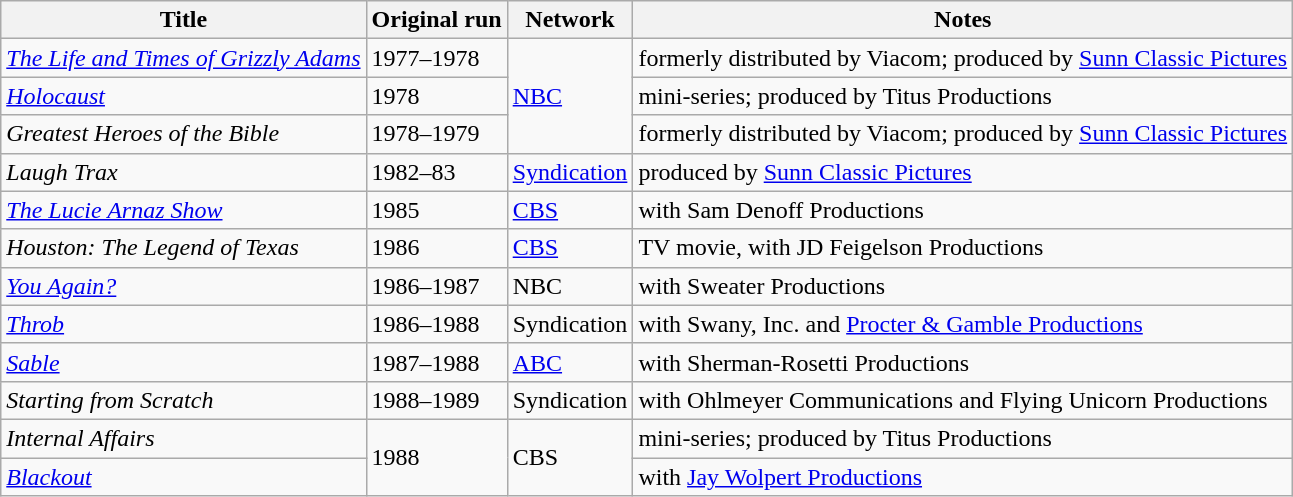<table class="wikitable sortable">
<tr>
<th>Title</th>
<th>Original run</th>
<th>Network</th>
<th>Notes</th>
</tr>
<tr>
<td><em><a href='#'>The Life and Times of Grizzly Adams</a></em></td>
<td>1977–1978</td>
<td rowspan="3"><a href='#'>NBC</a></td>
<td>formerly distributed by Viacom; produced by <a href='#'>Sunn Classic Pictures</a></td>
</tr>
<tr>
<td><em><a href='#'>Holocaust</a></em></td>
<td>1978</td>
<td>mini-series; produced by Titus Productions</td>
</tr>
<tr>
<td><em>Greatest Heroes of the Bible</em></td>
<td>1978–1979</td>
<td>formerly distributed by Viacom; produced by <a href='#'>Sunn Classic Pictures</a></td>
</tr>
<tr>
<td><em>Laugh Trax</em></td>
<td>1982–83</td>
<td><a href='#'>Syndication</a></td>
<td>produced by <a href='#'>Sunn Classic Pictures</a></td>
</tr>
<tr>
<td><em><a href='#'>The Lucie Arnaz Show</a></em></td>
<td>1985</td>
<td><a href='#'>CBS</a></td>
<td>with Sam Denoff Productions</td>
</tr>
<tr>
<td><em>Houston: The Legend of Texas</em></td>
<td>1986</td>
<td><a href='#'>CBS</a></td>
<td>TV movie, with JD Feigelson Productions</td>
</tr>
<tr>
<td><em><a href='#'>You Again?</a></em></td>
<td>1986–1987</td>
<td>NBC</td>
<td>with Sweater Productions</td>
</tr>
<tr>
<td><em><a href='#'>Throb</a></em></td>
<td>1986–1988</td>
<td>Syndication</td>
<td>with Swany, Inc. and <a href='#'>Procter & Gamble Productions</a></td>
</tr>
<tr>
<td><em><a href='#'>Sable</a></em></td>
<td>1987–1988</td>
<td><a href='#'>ABC</a></td>
<td>with Sherman-Rosetti Productions</td>
</tr>
<tr>
<td><em>Starting from Scratch</em></td>
<td>1988–1989</td>
<td>Syndication</td>
<td>with Ohlmeyer Communications and Flying Unicorn Productions</td>
</tr>
<tr>
<td><em>Internal Affairs</em></td>
<td rowspan="2">1988</td>
<td rowspan="2">CBS</td>
<td>mini-series; produced by Titus Productions</td>
</tr>
<tr>
<td><em><a href='#'>Blackout</a></em></td>
<td>with <a href='#'>Jay Wolpert Productions</a></td>
</tr>
</table>
